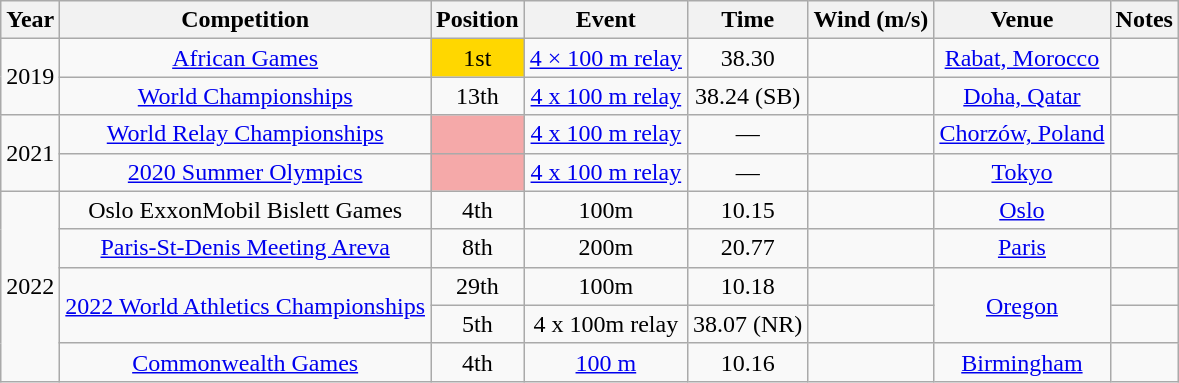<table class="wikitable sortable" style=text-align:center>
<tr>
<th>Year</th>
<th>Competition</th>
<th>Position</th>
<th>Event</th>
<th>Time</th>
<th>Wind (m/s)</th>
<th>Venue</th>
<th>Notes</th>
</tr>
<tr>
<td rowspan=2>2019</td>
<td><a href='#'>African Games</a></td>
<td bgcolor=gold>1st</td>
<td><a href='#'>4 × 100 m relay</a></td>
<td>38.30</td>
<td></td>
<td><a href='#'>Rabat, Morocco</a></td>
<td></td>
</tr>
<tr>
<td><a href='#'>World Championships</a></td>
<td>13th</td>
<td><a href='#'>4 x 100 m relay</a></td>
<td>38.24 (SB)</td>
<td></td>
<td><a href='#'>Doha, Qatar</a></td>
<td></td>
</tr>
<tr>
<td rowspan=2>2021</td>
<td><a href='#'>World Relay Championships</a></td>
<td bgcolor=f5a9a9></td>
<td><a href='#'>4 x 100 m relay</a></td>
<td>—</td>
<td></td>
<td><a href='#'>Chorzów, Poland</a></td>
<td></td>
</tr>
<tr>
<td><a href='#'>2020 Summer Olympics</a></td>
<td bgcolor=f5a9a9></td>
<td><a href='#'>4 x 100 m relay</a></td>
<td>—</td>
<td></td>
<td><a href='#'>Tokyo</a></td>
<td></td>
</tr>
<tr>
<td rowspan=6>2022</td>
<td>Oslo ExxonMobil Bislett Games</td>
<td>4th</td>
<td>100m</td>
<td>10.15</td>
<td></td>
<td><a href='#'>Oslo</a></td>
<td></td>
</tr>
<tr>
<td><a href='#'>Paris-St-Denis Meeting Areva</a></td>
<td>8th</td>
<td>200m</td>
<td>20.77</td>
<td></td>
<td><a href='#'>Paris</a></td>
<td></td>
</tr>
<tr>
<td rowspan=2><a href='#'>2022 World Athletics Championships</a></td>
<td>29th</td>
<td>100m</td>
<td>10.18</td>
<td></td>
<td rowspan=2><a href='#'>Oregon</a></td>
<td></td>
</tr>
<tr>
<td>5th</td>
<td>4 x 100m relay</td>
<td>38.07 (NR)</td>
<td></td>
<td></td>
</tr>
<tr>
<td><a href='#'>Commonwealth Games</a></td>
<td>4th</td>
<td><a href='#'>100 m</a></td>
<td>10.16</td>
<td></td>
<td><a href='#'>Birmingham</a></td>
<td></td>
</tr>
</table>
